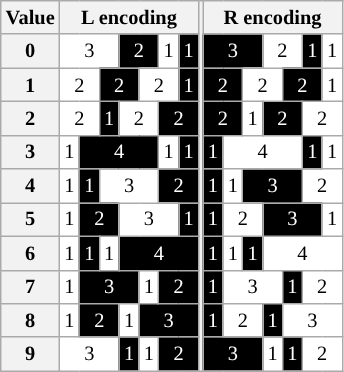<table class="wikitable floatright collapsible" style="text-align:center;font-size:85%;">
<tr>
<th>Value</th>
<th colspan=7>L encoding</th>
<th rowspan=11 style="font-size:10%;"> </th>
<th colspan=7>R encoding</th>
</tr>
<tr>
<th>0</th>
<td style="background:#fff;color:#000;" colspan=3>3</td>
<td style="background:#000;color:#fff;" colspan=2>2</td>
<td style="background:#fff;color:#000;" colspan=1>1</td>
<td style="background:#000;color:#fff;" colspan=1>1</td>
<td style="background:#000;color:#fff;" colspan=3>3</td>
<td style="background:#fff;color:#000;" colspan=2>2</td>
<td style="background:#000;color:#fff;" colspan=1>1</td>
<td style="background:#fff;color:#000;" colspan=1>1</td>
</tr>
<tr>
<th>1</th>
<td style="background:#fff;color:#000;" colspan=2>2</td>
<td style="background:#000;color:#fff;" colspan=2>2</td>
<td style="background:#fff;color:#000;" colspan=2>2</td>
<td style="background:#000;color:#fff;" colspan=1>1</td>
<td style="background:#000;color:#fff;" colspan=2>2</td>
<td style="background:#fff;color:#000;" colspan=2>2</td>
<td style="background:#000;color:#fff;" colspan=2>2</td>
<td style="background:#fff;color:#000;" colspan=1>1</td>
</tr>
<tr>
<th>2</th>
<td style="background:#fff;color:#000;" colspan=2>2</td>
<td style="background:#000;color:#fff;" colspan=1>1</td>
<td style="background:#fff;color:#000;" colspan=2>2</td>
<td style="background:#000;color:#fff;" colspan=2>2</td>
<td style="background:#000;color:#fff;" colspan=2>2</td>
<td style="background:#fff;color:#000;" colspan=1>1</td>
<td style="background:#000;color:#fff;" colspan=2>2</td>
<td style="background:#fff;color:#000;" colspan=2>2</td>
</tr>
<tr>
<th>3</th>
<td style="background:#fff;color:#000;" colspan=1>1</td>
<td style="background:#000;color:#fff;" colspan=4>4</td>
<td style="background:#fff;color:#000;" colspan=1>1</td>
<td style="background:#000;color:#fff;" colspan=1>1</td>
<td style="background:#000;color:#fff;" colspan=1>1</td>
<td style="background:#fff;color:#000;" colspan=4>4</td>
<td style="background:#000;color:#fff;" colspan=1>1</td>
<td style="background:#fff;color:#000;" colspan=1>1</td>
</tr>
<tr>
<th>4</th>
<td style="background:#fff;color:#000;" colspan=1>1</td>
<td style="background:#000;color:#fff;" colspan=1>1</td>
<td style="background:#fff;color:#000;" colspan=3>3</td>
<td style="background:#000;color:#fff;" colspan=2>2</td>
<td style="background:#000;color:#fff;" colspan=1>1</td>
<td style="background:#fff;color:#000;" colspan=1>1</td>
<td style="background:#000;color:#fff;" colspan=3>3</td>
<td style="background:#fff;color:#000;" colspan=2>2</td>
</tr>
<tr>
<th>5</th>
<td style="background:#fff;color:#000;" colspan=1>1</td>
<td style="background:#000;color:#fff;" colspan=2>2</td>
<td style="background:#fff;color:#000;" colspan=3>3</td>
<td style="background:#000;color:#fff;" colspan=1>1</td>
<td style="background:#000;color:#fff;" colspan=1>1</td>
<td style="background:#fff;color:#000;" colspan=2>2</td>
<td style="background:#000;color:#fff;" colspan=3>3</td>
<td style="background:#fff;color:#000;" colspan=1>1</td>
</tr>
<tr>
<th>6</th>
<td style="background:#fff;color:#000;" colspan=1>1</td>
<td style="background:#000;color:#fff;" colspan=1>1</td>
<td style="background:#fff;color:#000;" colspan=1>1</td>
<td style="background:#000;color:#fff;" colspan=4>4</td>
<td style="background:#000;color:#fff;" colspan=1>1</td>
<td style="background:#fff;color:#000;" colspan=1>1</td>
<td style="background:#000;color:#fff;" colspan=1>1</td>
<td style="background:#fff;color:#000;" colspan=4>4</td>
</tr>
<tr>
<th>7</th>
<td style="background:#fff;color:#000;" colspan=1>1</td>
<td style="background:#000;color:#fff;" colspan=3>3</td>
<td style="background:#fff;color:#000;" colspan=1>1</td>
<td style="background:#000;color:#fff;" colspan=2>2</td>
<td style="background:#000;color:#fff;" colspan=1>1</td>
<td style="background:#fff;color:#000;" colspan=3>3</td>
<td style="background:#000;color:#fff;" colspan=1>1</td>
<td style="background:#fff;color:#000;" colspan=2>2</td>
</tr>
<tr>
<th>8</th>
<td style="background:#fff;color:#000;" colspan=1>1</td>
<td style="background:#000;color:#fff;" colspan=2>2</td>
<td style="background:#fff;color:#000;" colspan=1>1</td>
<td style="background:#000;color:#fff;" colspan=3>3</td>
<td style="background:#000;color:#fff;" colspan=1>1</td>
<td style="background:#fff;color:#000;" colspan=2>2</td>
<td style="background:#000;color:#fff;" colspan=1>1</td>
<td style="background:#fff;color:#000;" colspan=3>3</td>
</tr>
<tr>
<th>9</th>
<td style="background:#fff;color:#000;" colspan=3>3</td>
<td style="background:#000;color:#fff;" colspan=1>1</td>
<td style="background:#fff;color:#000;" colspan=1>1</td>
<td style="background:#000;color:#fff;" colspan=2>2</td>
<td style="background:#000;color:#fff;" colspan=3>3</td>
<td style="background:#fff;color:#000;" colspan=1>1</td>
<td style="background:#000;color:#fff;" colspan=1>1</td>
<td style="background:#fff;color:#000;" colspan=2>2</td>
</tr>
</table>
